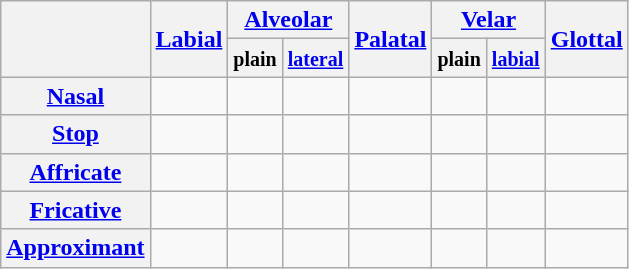<table class="wikitable" style="text-align:center">
<tr>
<th rowspan="2"></th>
<th rowspan="2"><a href='#'>Labial</a></th>
<th colspan="2"><a href='#'>Alveolar</a></th>
<th rowspan="2"><a href='#'>Palatal</a></th>
<th colspan="2"><a href='#'>Velar</a></th>
<th rowspan="2"><a href='#'>Glottal</a></th>
</tr>
<tr>
<th><small>plain</small></th>
<th><a href='#'><small>lateral</small></a></th>
<th><small>plain</small></th>
<th><small><a href='#'>labial</a></small></th>
</tr>
<tr>
<th><a href='#'>Nasal</a></th>
<td></td>
<td></td>
<td></td>
<td></td>
<td></td>
<td></td>
<td></td>
</tr>
<tr>
<th><a href='#'>Stop</a></th>
<td></td>
<td></td>
<td></td>
<td></td>
<td></td>
<td></td>
<td></td>
</tr>
<tr>
<th><a href='#'>Affricate</a></th>
<td></td>
<td></td>
<td></td>
<td></td>
<td></td>
<td></td>
<td></td>
</tr>
<tr>
<th><a href='#'>Fricative</a></th>
<td></td>
<td></td>
<td></td>
<td></td>
<td></td>
<td></td>
<td></td>
</tr>
<tr>
<th><a href='#'>Approximant</a></th>
<td></td>
<td></td>
<td></td>
<td></td>
<td></td>
<td></td>
<td></td>
</tr>
</table>
